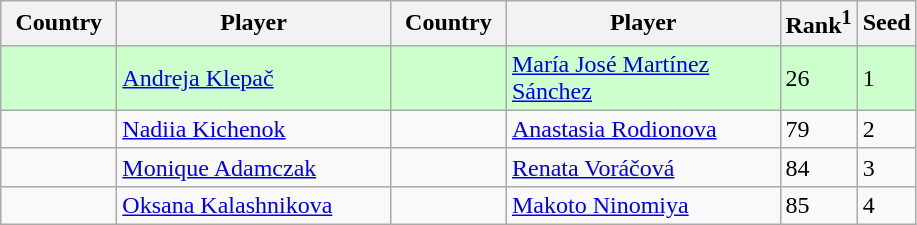<table class="sortable wikitable">
<tr>
<th width="70">Country</th>
<th width="175">Player</th>
<th width="70">Country</th>
<th width="175">Player</th>
<th>Rank<sup>1</sup></th>
<th>Seed</th>
</tr>
<tr bgcolor=#cfc>
<td></td>
<td><a href='#'>Andreja Klepač</a></td>
<td></td>
<td><a href='#'>María José Martínez Sánchez</a></td>
<td>26</td>
<td>1</td>
</tr>
<tr>
<td></td>
<td><a href='#'>Nadiia Kichenok</a></td>
<td></td>
<td><a href='#'>Anastasia Rodionova</a></td>
<td>79</td>
<td>2</td>
</tr>
<tr>
<td></td>
<td><a href='#'>Monique Adamczak</a></td>
<td></td>
<td><a href='#'>Renata Voráčová</a></td>
<td>84</td>
<td>3</td>
</tr>
<tr>
<td></td>
<td><a href='#'>Oksana Kalashnikova</a></td>
<td></td>
<td><a href='#'>Makoto Ninomiya</a></td>
<td>85</td>
<td>4</td>
</tr>
</table>
